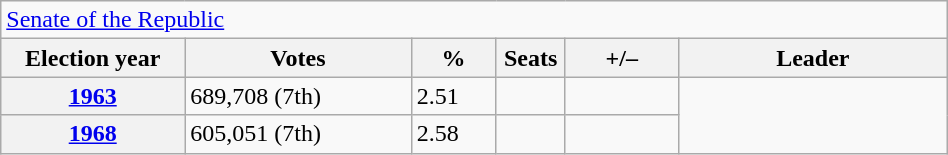<table class=wikitable style="width:50%; border:1px #AAAAFF solid">
<tr>
<td colspan=6><a href='#'>Senate of the Republic</a></td>
</tr>
<tr>
<th width=13%>Election year</th>
<th width=16%>Votes</th>
<th width=6%>%</th>
<th width=1%>Seats</th>
<th width=8%>+/–</th>
<th width=19%>Leader</th>
</tr>
<tr>
<th><a href='#'>1963</a></th>
<td>689,708 (7th)</td>
<td>2.51</td>
<td></td>
<td></td>
<td rowspan="2"></td>
</tr>
<tr>
<th><a href='#'>1968</a></th>
<td>605,051 (7th)</td>
<td>2.58</td>
<td></td>
<td></td>
</tr>
</table>
